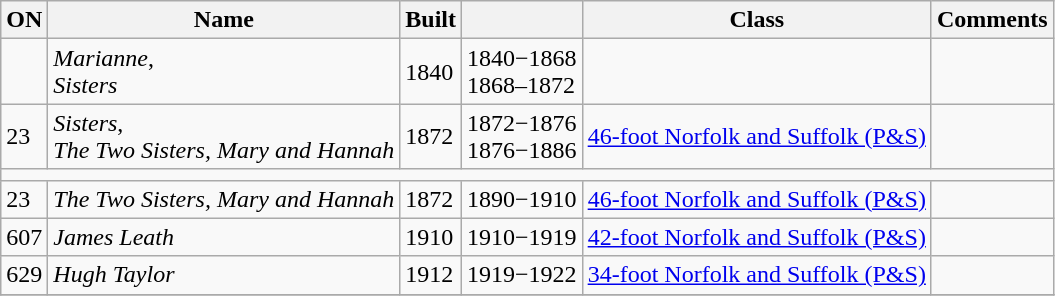<table class="wikitable">
<tr>
<th>ON</th>
<th>Name</th>
<th>Built</th>
<th></th>
<th>Class</th>
<th>Comments</th>
</tr>
<tr>
<td></td>
<td><em>Marianne</em>,<br><em>Sisters</em></td>
<td>1840</td>
<td>1840−1868<br>1868–1872</td>
<td></td>
<td></td>
</tr>
<tr>
<td>23</td>
<td><em>Sisters</em>,<br><em>The Two Sisters, Mary and Hannah</em></td>
<td>1872</td>
<td>1872−1876<br>1876−1886</td>
<td><a href='#'>46-foot Norfolk and Suffolk (P&S)</a></td>
<td></td>
</tr>
<tr>
<td colspan=6 style=" text-align: center;"></td>
</tr>
<tr>
<td>23</td>
<td><em>The Two Sisters, Mary and Hannah</em></td>
<td>1872</td>
<td>1890−1910</td>
<td><a href='#'>46-foot Norfolk and Suffolk (P&S)</a></td>
<td></td>
</tr>
<tr>
<td>607</td>
<td><em>James Leath</em></td>
<td>1910</td>
<td>1910−1919</td>
<td><a href='#'>42-foot Norfolk and Suffolk (P&S)</a></td>
<td></td>
</tr>
<tr>
<td>629</td>
<td><em>Hugh Taylor</em></td>
<td>1912</td>
<td>1919−1922</td>
<td><a href='#'>34-foot Norfolk and Suffolk (P&S)</a></td>
<td></td>
</tr>
<tr>
</tr>
</table>
